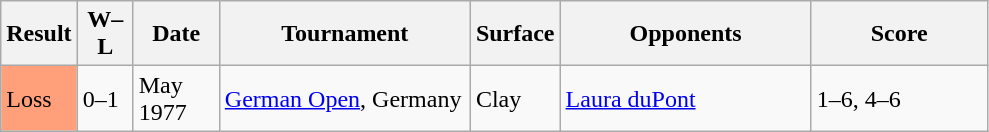<table class="sortable wikitable">
<tr>
<th>Result</th>
<th style="width:30px" class="unsortable">W–L</th>
<th style="width:50px">Date</th>
<th style="width:160px">Tournament</th>
<th style="width:50px">Surface</th>
<th style="width:160px">Opponents</th>
<th style="width:110px" class="unsortable">Score</th>
</tr>
<tr>
<td style="background:#FFA07A;">Loss</td>
<td>0–1</td>
<td>May 1977</td>
<td><a href='#'>German Open</a>, Germany</td>
<td>Clay</td>
<td> <a href='#'>Laura duPont</a></td>
<td>1–6, 4–6</td>
</tr>
</table>
